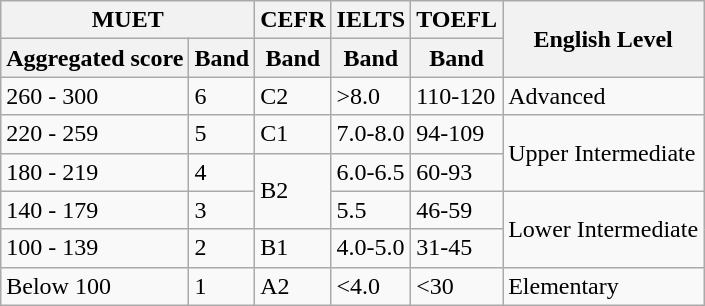<table class="wikitable">
<tr>
<th colspan="2">MUET</th>
<th>CEFR</th>
<th>IELTS</th>
<th>TOEFL</th>
<th rowspan="2">English Level</th>
</tr>
<tr>
<th>Aggregated score</th>
<th>Band</th>
<th>Band</th>
<th>Band</th>
<th>Band</th>
</tr>
<tr>
<td>260 - 300</td>
<td>6</td>
<td>C2</td>
<td>>8.0</td>
<td>110-120</td>
<td>Advanced</td>
</tr>
<tr>
<td>220 - 259</td>
<td>5</td>
<td>C1</td>
<td>7.0-8.0</td>
<td>94-109</td>
<td rowspan="2">Upper Intermediate</td>
</tr>
<tr>
<td>180 - 219</td>
<td>4</td>
<td rowspan="2">B2</td>
<td>6.0-6.5</td>
<td>60-93</td>
</tr>
<tr>
<td>140 - 179</td>
<td>3</td>
<td>5.5</td>
<td>46-59</td>
<td rowspan="2">Lower Intermediate</td>
</tr>
<tr>
<td>100 - 139</td>
<td>2</td>
<td>B1</td>
<td>4.0-5.0</td>
<td>31-45</td>
</tr>
<tr>
<td>Below 100</td>
<td>1</td>
<td>A2</td>
<td><4.0</td>
<td><30</td>
<td>Elementary</td>
</tr>
</table>
